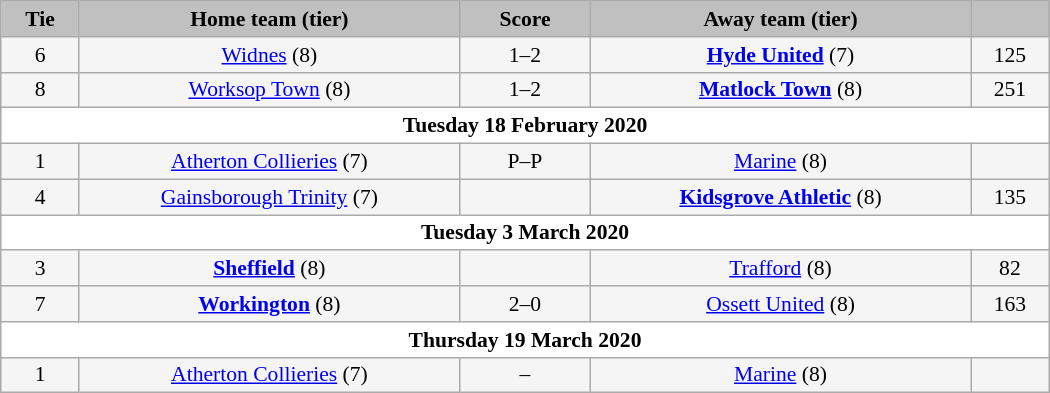<table class="wikitable" style="width: 700px; background:WhiteSmoke; text-align:center; font-size:90%">
<tr>
<td scope="col" style="width:  7.50%; background:silver;"><strong>Tie</strong></td>
<td scope="col" style="width: 36.25%; background:silver;"><strong>Home team (tier)</strong></td>
<td scope="col" style="width: 12.50%; background:silver;"><strong>Score</strong></td>
<td scope="col" style="width: 36.25%; background:silver;"><strong>Away team (tier)</strong></td>
<td scope="col" style="width:  7.50%; background:silver;"><strong></strong></td>
</tr>
<tr>
<td>6</td>
<td><a href='#'>Widnes</a> (8)</td>
<td>1–2</td>
<td><strong><a href='#'>Hyde United</a></strong> (7)</td>
<td>125</td>
</tr>
<tr>
<td>8</td>
<td><a href='#'>Worksop Town</a> (8)</td>
<td>1–2</td>
<td><strong><a href='#'>Matlock Town</a></strong> (8)</td>
<td>251</td>
</tr>
<tr>
<td colspan="5" style= background:White><strong>Tuesday 18 February 2020</strong></td>
</tr>
<tr>
<td>1</td>
<td><a href='#'>Atherton Collieries</a> (7)</td>
<td>P–P</td>
<td><a href='#'>Marine</a> (8)</td>
<td></td>
</tr>
<tr>
<td>4</td>
<td><a href='#'>Gainsborough Trinity</a> (7)</td>
<td></td>
<td><strong><a href='#'>Kidsgrove Athletic</a></strong> (8)</td>
<td>135</td>
</tr>
<tr>
<td colspan="5" style= background:White><strong>Tuesday 3 March 2020</strong></td>
</tr>
<tr>
<td>3</td>
<td><strong><a href='#'>Sheffield</a></strong> (8)</td>
<td></td>
<td><a href='#'>Trafford</a> (8)</td>
<td>82</td>
</tr>
<tr>
<td>7</td>
<td><strong><a href='#'>Workington</a></strong> (8)</td>
<td>2–0</td>
<td><a href='#'>Ossett United</a> (8)</td>
<td>163</td>
</tr>
<tr>
<td colspan="5" style= background:White><strong>Thursday 19 March 2020</strong></td>
</tr>
<tr>
<td>1</td>
<td><a href='#'>Atherton Collieries</a> (7)</td>
<td>–</td>
<td><a href='#'>Marine</a> (8)</td>
<td></td>
</tr>
</table>
